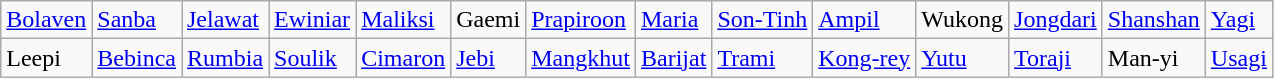<table class="wikitable">
<tr>
<td><a href='#'>Bolaven</a></td>
<td><a href='#'>Sanba</a></td>
<td><a href='#'>Jelawat</a></td>
<td><a href='#'>Ewiniar</a></td>
<td><a href='#'>Maliksi</a></td>
<td>Gaemi</td>
<td><a href='#'>Prapiroon</a></td>
<td><a href='#'>Maria</a></td>
<td><a href='#'>Son-Tinh</a></td>
<td><a href='#'>Ampil</a></td>
<td>Wukong</td>
<td><a href='#'>Jongdari</a></td>
<td><a href='#'>Shanshan</a></td>
<td><a href='#'>Yagi</a></td>
</tr>
<tr>
<td>Leepi</td>
<td><a href='#'>Bebinca</a></td>
<td><a href='#'>Rumbia</a></td>
<td><a href='#'>Soulik</a></td>
<td><a href='#'>Cimaron</a></td>
<td><a href='#'>Jebi</a></td>
<td><a href='#'>Mangkhut</a></td>
<td><a href='#'>Barijat</a></td>
<td><a href='#'>Trami</a></td>
<td><a href='#'>Kong-rey</a></td>
<td><a href='#'>Yutu</a></td>
<td><a href='#'>Toraji</a></td>
<td>Man-yi</td>
<td><a href='#'>Usagi</a></td>
</tr>
</table>
